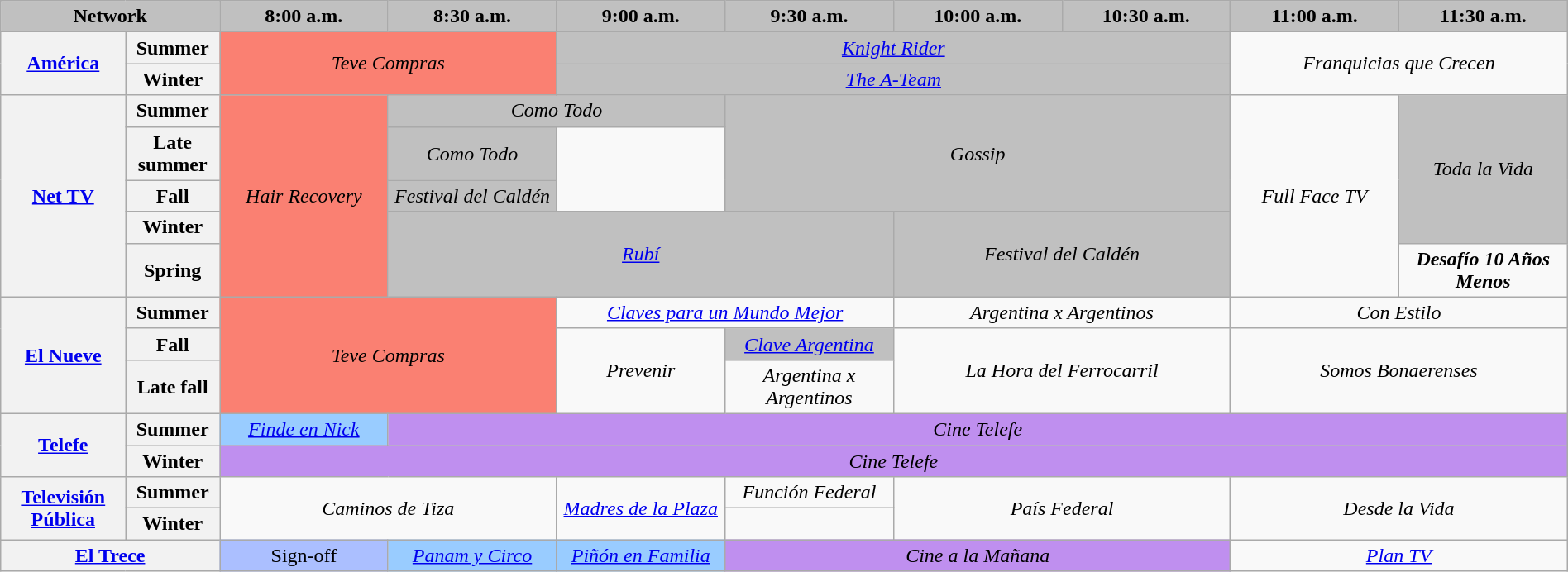<table class="wikitable" style="width:100%;margin-right:0;text-align:center">
<tr>
<th colspan="2" style="background-color:#C0C0C0;width:13%;">Network</th>
<th style="background-color:#C0C0C0;text-align:center;width:10%;">8:00 a.m.</th>
<th style="background-color:#C0C0C0;text-align:center;width:10%;">8:30 a.m.</th>
<th style="background-color:#C0C0C0;text-align:center;width:10%;">9:00 a.m.</th>
<th style="background-color:#C0C0C0;text-align:center;width:10%;">9:30 a.m.</th>
<th style="background-color:#C0C0C0;text-align:center;width:10%;">10:00 a.m.</th>
<th style="background-color:#C0C0C0;text-align:center;width:10%;">10:30 a.m.</th>
<th style="background-color:#C0C0C0;text-align:center;width:10%;">11:00 a.m.</th>
<th style="background-color:#C0C0C0;text-align:center;width:10%;">11:30 a.m.</th>
</tr>
<tr>
<th rowspan="2"><a href='#'>América</a></th>
<th>Summer</th>
<td style="background:#FA8072;" colspan="2" rowspan="2"><em>Teve Compras</em> </td>
<td style="background:#C0C0C0;" colspan="4"><em><a href='#'>Knight Rider</a></em> </td>
<td colspan="2" rowspan="2"><em>Franquicias que Crecen</em></td>
</tr>
<tr>
<th>Winter</th>
<td style="background:#C0C0C0;" colspan="4"><em><a href='#'>The A-Team</a></em> </td>
</tr>
<tr>
<th rowspan="5"><a href='#'>Net TV</a></th>
<th>Summer</th>
<td style="background:#FA8072;" rowspan="5"><em>Hair Recovery</em></td>
<td style="background:#C0C0C0;" colspan="2"><em>Como Todo</em> </td>
<td style="background:#C0C0C0;" colspan="3" rowspan="3"><em>Gossip</em> </td>
<td rowspan="5"><em>Full Face TV</em></td>
<td style="background:#C0C0C0;" rowspan="4"><em>Toda la Vida</em>  </td>
</tr>
<tr>
<th>Late summer</th>
<td style="background:#C0C0C0;"><em>Como Todo</em> </td>
<td rowspan="2"><em></em></td>
</tr>
<tr>
<th>Fall</th>
<td style="background:#C0C0C0;"><em>Festival del Caldén</em> </td>
</tr>
<tr>
<th>Winter</th>
<td style="background:#C0C0C0;" colspan="3" rowspan="2"><em><a href='#'>Rubí</a></em> </td>
<td style="background:#C0C0C0;" colspan="2" rowspan="2"><em>Festival del Caldén</em> </td>
</tr>
<tr>
<th>Spring</th>
<td><strong><em>Desafío 10 Años Menos</em></strong></td>
</tr>
<tr>
<th rowspan="3"><a href='#'>El Nueve</a></th>
<th>Summer</th>
<td style="background:#FA8072;" colspan="2" rowspan="3"><em>Teve Compras</em> </td>
<td colspan="2"><em><a href='#'>Claves para un Mundo Mejor</a></em></td>
<td colspan="2"><em>Argentina x Argentinos</em></td>
<td colspan="2"><em>Con Estilo</em></td>
</tr>
<tr>
<th>Fall</th>
<td rowspan="2"><em>Prevenir</em></td>
<td style="background:#C0C0C0;"><em><a href='#'>Clave Argentina</a></em> </td>
<td colspan="2" rowspan="2"><em>La Hora del Ferrocarril</em></td>
<td colspan="2" rowspan="2"><em>Somos Bonaerenses</em></td>
</tr>
<tr>
<th>Late fall</th>
<td><em>Argentina x Argentinos</em></td>
</tr>
<tr>
<th rowspan="2"><a href='#'>Telefe</a></th>
<th>Summer</th>
<td style="background:#99ccff;"><em><a href='#'>Finde en Nick</a></em><br></td>
<td style="background:#bf8fef;" colspan="7"><em>Cine Telefe</em></td>
</tr>
<tr>
<th>Winter</th>
<td style="background:#bf8fef;" colspan="8"><em>Cine Telefe</em></td>
</tr>
<tr>
<th rowspan="2"><a href='#'>Televisión Pública</a></th>
<th>Summer</th>
<td colspan="2" rowspan="2"><em>Caminos de Tiza</em></td>
<td rowspan="2"><em><a href='#'>Madres de la Plaza</a></em></td>
<td><em>Función Federal</em></td>
<td colspan="2" rowspan="2"><em>País Federal</em></td>
<td colspan="2" rowspan="2"><em>Desde la Vida</em></td>
</tr>
<tr>
<th>Winter</th>
<td></td>
</tr>
<tr>
<th colspan="2"><a href='#'>El Trece</a></th>
<td style="background:#abbfff;">Sign-off</td>
<td style="background:#99ccff;"><em><a href='#'>Panam y Circo</a></em><br></td>
<td style="background:#99ccff;"><em><a href='#'>Piñón en Familia</a></em><br></td>
<td style="background:#bf8fef;" colspan="3"><em>Cine a la Mañana</em></td>
<td colspan="2"><em><a href='#'>Plan TV</a></em></td>
</tr>
</table>
